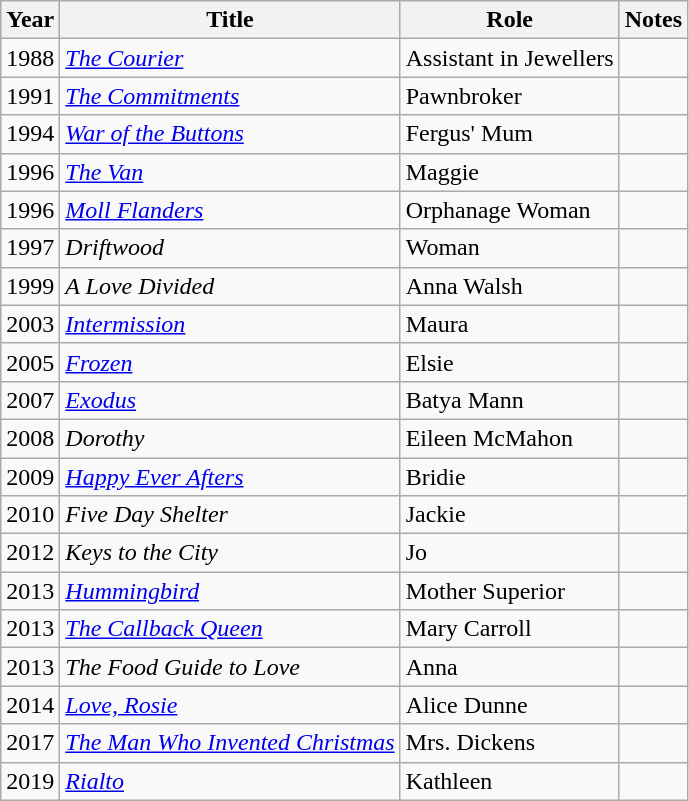<table class="wikitable sortable">
<tr>
<th>Year</th>
<th>Title</th>
<th>Role</th>
<th>Notes</th>
</tr>
<tr>
<td>1988</td>
<td><a href='#'><em>The Courier</em></a></td>
<td>Assistant in Jewellers</td>
<td></td>
</tr>
<tr>
<td>1991</td>
<td><a href='#'><em>The Commitments</em></a></td>
<td>Pawnbroker</td>
<td></td>
</tr>
<tr>
<td>1994</td>
<td><a href='#'><em>War of the Buttons</em></a></td>
<td>Fergus' Mum</td>
<td></td>
</tr>
<tr>
<td>1996</td>
<td><a href='#'><em>The Van</em></a></td>
<td>Maggie</td>
<td></td>
</tr>
<tr>
<td>1996</td>
<td><a href='#'><em>Moll Flanders</em></a></td>
<td>Orphanage Woman</td>
<td></td>
</tr>
<tr>
<td>1997</td>
<td><em>Driftwood</em></td>
<td>Woman</td>
<td></td>
</tr>
<tr>
<td>1999</td>
<td><em>A Love Divided</em></td>
<td>Anna Walsh</td>
<td></td>
</tr>
<tr>
<td>2003</td>
<td><a href='#'><em>Intermission</em></a></td>
<td>Maura</td>
<td></td>
</tr>
<tr>
<td>2005</td>
<td><a href='#'><em>Frozen</em></a></td>
<td>Elsie</td>
<td></td>
</tr>
<tr>
<td>2007</td>
<td><a href='#'><em>Exodus</em></a></td>
<td>Batya Mann</td>
<td></td>
</tr>
<tr>
<td>2008</td>
<td><em>Dorothy</em></td>
<td>Eileen McMahon</td>
<td></td>
</tr>
<tr>
<td>2009</td>
<td><em><a href='#'>Happy Ever Afters</a></em></td>
<td>Bridie</td>
<td></td>
</tr>
<tr>
<td>2010</td>
<td><em>Five Day Shelter</em></td>
<td>Jackie</td>
<td></td>
</tr>
<tr>
<td>2012</td>
<td><em>Keys to the City</em></td>
<td>Jo</td>
<td></td>
</tr>
<tr>
<td>2013</td>
<td><a href='#'><em>Hummingbird</em></a></td>
<td>Mother Superior</td>
<td></td>
</tr>
<tr>
<td>2013</td>
<td><em><a href='#'>The Callback Queen</a></em></td>
<td>Mary Carroll</td>
<td></td>
</tr>
<tr>
<td>2013</td>
<td><em>The Food Guide to Love</em></td>
<td>Anna</td>
<td></td>
</tr>
<tr>
<td>2014</td>
<td><a href='#'><em>Love, Rosie</em></a></td>
<td>Alice Dunne</td>
<td></td>
</tr>
<tr>
<td>2017</td>
<td><a href='#'><em>The Man Who Invented Christmas</em></a></td>
<td>Mrs. Dickens</td>
<td></td>
</tr>
<tr>
<td>2019</td>
<td><a href='#'><em>Rialto</em></a></td>
<td>Kathleen</td>
<td></td>
</tr>
</table>
